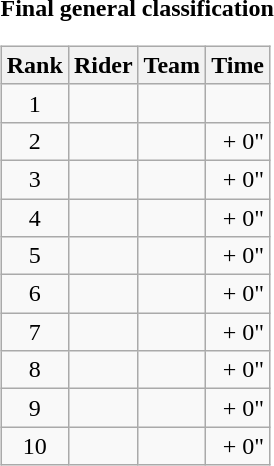<table>
<tr>
<td><strong>Final general classification</strong><br><table class="wikitable">
<tr>
<th scope="col">Rank</th>
<th scope="col">Rider</th>
<th scope="col">Team</th>
<th scope="col">Time</th>
</tr>
<tr>
<td style="text-align:center;">1</td>
<td></td>
<td></td>
<td style="text-align:right;"></td>
</tr>
<tr>
<td style="text-align:center;">2</td>
<td></td>
<td></td>
<td style="text-align:right;">+ 0"</td>
</tr>
<tr>
<td style="text-align:center;">3</td>
<td></td>
<td></td>
<td style="text-align:right;">+ 0"</td>
</tr>
<tr>
<td style="text-align:center;">4</td>
<td></td>
<td></td>
<td style="text-align:right;">+ 0"</td>
</tr>
<tr>
<td style="text-align:center;">5</td>
<td></td>
<td></td>
<td style="text-align:right;">+ 0"</td>
</tr>
<tr>
<td style="text-align:center;">6</td>
<td></td>
<td></td>
<td style="text-align:right;">+ 0"</td>
</tr>
<tr>
<td style="text-align:center;">7</td>
<td></td>
<td></td>
<td style="text-align:right;">+ 0"</td>
</tr>
<tr>
<td style="text-align:center;">8</td>
<td></td>
<td></td>
<td style="text-align:right;">+ 0"</td>
</tr>
<tr>
<td style="text-align:center;">9</td>
<td></td>
<td></td>
<td style="text-align:right;">+ 0"</td>
</tr>
<tr>
<td style="text-align:center;">10</td>
<td></td>
<td></td>
<td style="text-align:right;">+ 0"</td>
</tr>
</table>
</td>
</tr>
</table>
